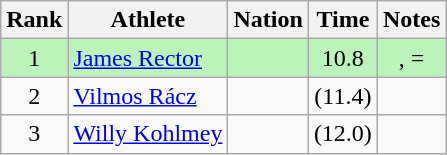<table class="wikitable sortable" style="text-align:center">
<tr>
<th>Rank</th>
<th>Athlete</th>
<th>Nation</th>
<th>Time</th>
<th>Notes</th>
</tr>
<tr style="background:#bbf3bb;">
<td>1</td>
<td align=left><a href='#'>James Rector</a></td>
<td align=left></td>
<td>10.8</td>
<td>, =</td>
</tr>
<tr>
<td>2</td>
<td align=left><a href='#'>Vilmos Rácz</a></td>
<td align=left></td>
<td>(11.4)</td>
<td></td>
</tr>
<tr>
<td>3</td>
<td align=left><a href='#'>Willy Kohlmey</a></td>
<td align=left></td>
<td>(12.0)</td>
<td></td>
</tr>
</table>
